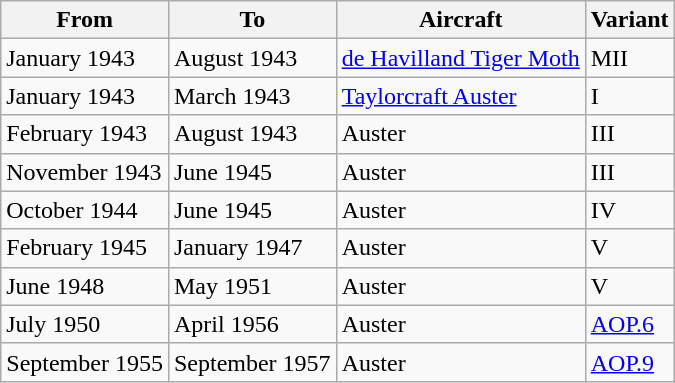<table class="wikitable">
<tr>
<th>From</th>
<th>To</th>
<th>Aircraft</th>
<th>Variant</th>
</tr>
<tr>
<td>January 1943</td>
<td>August 1943</td>
<td><a href='#'>de Havilland Tiger Moth</a></td>
<td>MII</td>
</tr>
<tr>
<td>January 1943</td>
<td>March 1943</td>
<td><a href='#'>Taylorcraft Auster</a></td>
<td>I</td>
</tr>
<tr>
<td>February 1943</td>
<td>August 1943</td>
<td>Auster</td>
<td>III</td>
</tr>
<tr>
<td>November 1943</td>
<td>June 1945</td>
<td>Auster</td>
<td>III</td>
</tr>
<tr>
<td>October 1944</td>
<td>June 1945</td>
<td>Auster</td>
<td>IV</td>
</tr>
<tr>
<td>February 1945</td>
<td>January 1947</td>
<td>Auster</td>
<td>V</td>
</tr>
<tr>
<td>June 1948</td>
<td>May 1951</td>
<td>Auster</td>
<td>V</td>
</tr>
<tr>
<td>July 1950</td>
<td>April 1956</td>
<td>Auster</td>
<td><a href='#'>AOP.6</a></td>
</tr>
<tr>
<td>September 1955</td>
<td>September 1957</td>
<td>Auster</td>
<td><a href='#'>AOP.9</a></td>
</tr>
</table>
